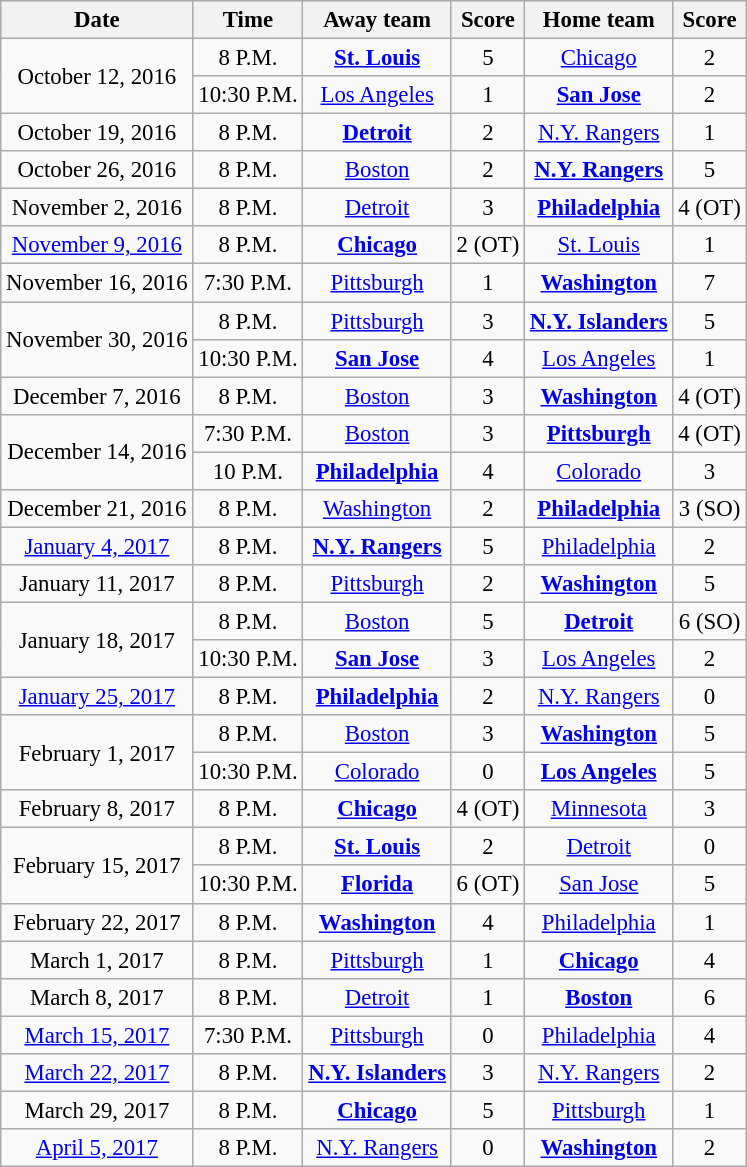<table class="wikitable sortable" style="font-size: 95%;text-align: center;">
<tr>
<th>Date</th>
<th>Time</th>
<th>Away team</th>
<th>Score</th>
<th>Home team</th>
<th>Score</th>
</tr>
<tr>
<td rowspan=2>October 12, 2016</td>
<td>8 P.M.</td>
<td><strong><a href='#'>St. Louis</a></strong></td>
<td>5</td>
<td><a href='#'>Chicago</a></td>
<td>2</td>
</tr>
<tr>
<td>10:30 P.M.</td>
<td><a href='#'>Los Angeles</a></td>
<td>1</td>
<td><strong><a href='#'>San Jose</a></strong></td>
<td>2</td>
</tr>
<tr>
<td>October 19, 2016</td>
<td>8 P.M.</td>
<td><strong><a href='#'>Detroit</a></strong></td>
<td>2</td>
<td><a href='#'>N.Y. Rangers</a></td>
<td>1</td>
</tr>
<tr>
<td>October 26, 2016</td>
<td>8 P.M.</td>
<td><a href='#'>Boston</a></td>
<td>2</td>
<td><strong><a href='#'>N.Y. Rangers</a></strong></td>
<td>5</td>
</tr>
<tr>
<td>November 2, 2016</td>
<td>8 P.M.</td>
<td><a href='#'>Detroit</a></td>
<td>3</td>
<td><strong><a href='#'>Philadelphia</a></strong></td>
<td>4 (OT)</td>
</tr>
<tr>
<td><a href='#'>November 9, 2016</a></td>
<td>8 P.M.</td>
<td><strong><a href='#'>Chicago</a></strong></td>
<td>2 (OT)</td>
<td><a href='#'>St. Louis</a></td>
<td>1</td>
</tr>
<tr>
<td>November 16, 2016</td>
<td>7:30 P.M.</td>
<td><a href='#'>Pittsburgh</a></td>
<td>1</td>
<td><a href='#'><strong>Washington</strong></a></td>
<td>7</td>
</tr>
<tr>
<td rowspan=2>November 30, 2016</td>
<td>8 P.M.</td>
<td><a href='#'>Pittsburgh</a></td>
<td>3</td>
<td><a href='#'><strong>N.Y. Islanders</strong></a></td>
<td>5</td>
</tr>
<tr>
<td>10:30 P.M.</td>
<td><a href='#'><strong>San Jose</strong></a></td>
<td>4</td>
<td><a href='#'>Los Angeles</a></td>
<td>1</td>
</tr>
<tr>
<td>December 7, 2016</td>
<td>8 P.M.</td>
<td><a href='#'>Boston</a></td>
<td>3</td>
<td><a href='#'><strong>Washington</strong></a></td>
<td>4 (OT)</td>
</tr>
<tr>
<td rowspan=2>December 14, 2016</td>
<td>7:30 P.M.</td>
<td><a href='#'>Boston</a></td>
<td>3</td>
<td><a href='#'><strong>Pittsburgh</strong></a></td>
<td>4 (OT)</td>
</tr>
<tr>
<td>10 P.M.</td>
<td><a href='#'><strong>Philadelphia</strong></a></td>
<td>4</td>
<td><a href='#'>Colorado</a></td>
<td>3</td>
</tr>
<tr>
<td>December 21, 2016</td>
<td>8 P.M.</td>
<td><a href='#'>Washington</a></td>
<td>2</td>
<td><a href='#'><strong>Philadelphia</strong></a></td>
<td>3 (SO)</td>
</tr>
<tr>
<td><a href='#'>January 4, 2017</a></td>
<td>8 P.M.</td>
<td><a href='#'><strong>N.Y. Rangers</strong></a></td>
<td>5</td>
<td><a href='#'>Philadelphia</a></td>
<td>2</td>
</tr>
<tr>
<td>January 11, 2017</td>
<td>8 P.M.</td>
<td><a href='#'>Pittsburgh</a></td>
<td>2</td>
<td><a href='#'><strong>Washington</strong></a></td>
<td>5</td>
</tr>
<tr>
<td rowspan=2>January 18, 2017</td>
<td>8 P.M.</td>
<td><a href='#'>Boston</a></td>
<td>5</td>
<td><a href='#'><strong>Detroit</strong></a></td>
<td>6 (SO)</td>
</tr>
<tr>
<td>10:30 P.M.</td>
<td><a href='#'><strong>San Jose</strong></a></td>
<td>3</td>
<td><a href='#'>Los Angeles</a></td>
<td>2</td>
</tr>
<tr>
<td><a href='#'>January 25, 2017</a></td>
<td>8 P.M.</td>
<td><a href='#'><strong>Philadelphia</strong></a></td>
<td>2</td>
<td><a href='#'>N.Y. Rangers</a></td>
<td>0</td>
</tr>
<tr>
<td rowspan=2>February 1, 2017</td>
<td>8 P.M.</td>
<td><a href='#'>Boston</a></td>
<td>3</td>
<td><a href='#'><strong>Washington</strong></a></td>
<td>5</td>
</tr>
<tr>
<td>10:30 P.M.</td>
<td><a href='#'>Colorado</a></td>
<td>0</td>
<td><a href='#'><strong>Los Angeles</strong></a></td>
<td>5</td>
</tr>
<tr>
<td>February 8, 2017</td>
<td>8 P.M.</td>
<td><a href='#'><strong>Chicago</strong></a></td>
<td>4 (OT)</td>
<td><a href='#'>Minnesota</a></td>
<td>3</td>
</tr>
<tr>
<td rowspan=2>February 15, 2017</td>
<td>8 P.M.</td>
<td><a href='#'><strong>St. Louis</strong></a></td>
<td>2</td>
<td><a href='#'>Detroit</a></td>
<td>0</td>
</tr>
<tr>
<td>10:30 P.M.</td>
<td><a href='#'><strong>Florida</strong></a></td>
<td>6 (OT)</td>
<td><a href='#'>San Jose</a></td>
<td>5</td>
</tr>
<tr>
<td>February 22, 2017</td>
<td>8 P.M.</td>
<td><a href='#'><strong>Washington</strong></a></td>
<td>4</td>
<td><a href='#'>Philadelphia</a></td>
<td>1</td>
</tr>
<tr>
<td>March 1, 2017</td>
<td>8 P.M.</td>
<td><a href='#'>Pittsburgh</a></td>
<td>1</td>
<td><a href='#'><strong>Chicago</strong></a></td>
<td>4</td>
</tr>
<tr>
<td>March 8, 2017</td>
<td>8 P.M.</td>
<td><a href='#'>Detroit</a></td>
<td>1</td>
<td><a href='#'><strong>Boston</strong></a></td>
<td>6</td>
</tr>
<tr>
<td><a href='#'>March 15, 2017</a></td>
<td>7:30 P.M.</td>
<td><a href='#'>Pittsburgh</a></td>
<td>0</td>
<td><a href='#'>Philadelphia</a></td>
<td>4</td>
</tr>
<tr>
<td><a href='#'>March 22, 2017</a></td>
<td>8 P.M.</td>
<td><a href='#'><strong>N.Y. Islanders</strong></a></td>
<td>3</td>
<td><a href='#'>N.Y. Rangers</a></td>
<td>2</td>
</tr>
<tr>
<td>March 29, 2017</td>
<td>8 P.M.</td>
<td><a href='#'><strong>Chicago</strong></a></td>
<td>5</td>
<td><a href='#'>Pittsburgh</a></td>
<td>1</td>
</tr>
<tr>
<td><a href='#'>April 5, 2017</a></td>
<td>8 P.M.</td>
<td><a href='#'>N.Y. Rangers</a></td>
<td>0</td>
<td><a href='#'><strong>Washington</strong></a></td>
<td>2</td>
</tr>
</table>
